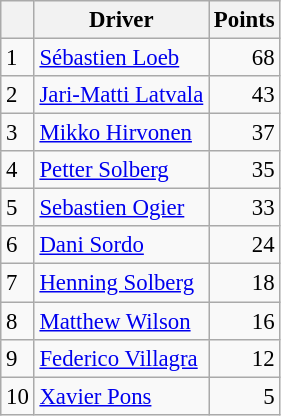<table class="wikitable" style="font-size: 95%;">
<tr>
<th></th>
<th>Driver</th>
<th>Points</th>
</tr>
<tr>
<td>1</td>
<td> <a href='#'>Sébastien Loeb</a></td>
<td align="right">68</td>
</tr>
<tr>
<td>2</td>
<td> <a href='#'>Jari-Matti Latvala</a></td>
<td align="right">43</td>
</tr>
<tr>
<td>3</td>
<td> <a href='#'>Mikko Hirvonen</a></td>
<td align="right">37</td>
</tr>
<tr>
<td>4</td>
<td> <a href='#'>Petter Solberg</a></td>
<td align="right">35</td>
</tr>
<tr>
<td>5</td>
<td> <a href='#'>Sebastien Ogier</a></td>
<td align="right">33</td>
</tr>
<tr>
<td>6</td>
<td> <a href='#'>Dani Sordo</a></td>
<td align="right">24</td>
</tr>
<tr>
<td>7</td>
<td> <a href='#'>Henning Solberg</a></td>
<td align="right">18</td>
</tr>
<tr>
<td>8</td>
<td> <a href='#'>Matthew Wilson</a></td>
<td align="right">16</td>
</tr>
<tr>
<td>9</td>
<td> <a href='#'>Federico Villagra</a></td>
<td align="right">12</td>
</tr>
<tr>
<td>10</td>
<td> <a href='#'>Xavier Pons</a></td>
<td align="right">5</td>
</tr>
</table>
